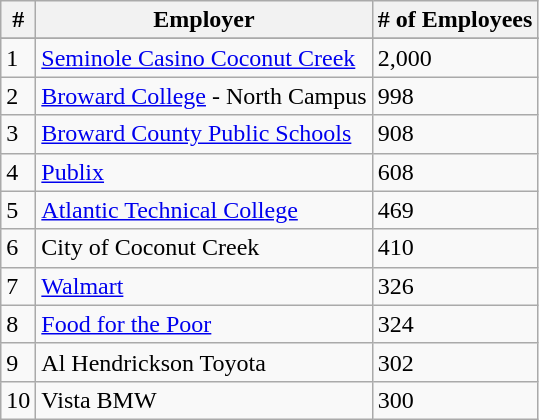<table class="wikitable">
<tr>
<th>#</th>
<th>Employer</th>
<th># of Employees</th>
</tr>
<tr>
</tr>
<tr>
<td>1</td>
<td><a href='#'>Seminole Casino Coconut Creek</a></td>
<td>2,000</td>
</tr>
<tr>
<td>2</td>
<td><a href='#'>Broward College</a> - North Campus</td>
<td>998</td>
</tr>
<tr>
<td>3</td>
<td><a href='#'>Broward County Public Schools</a></td>
<td>908</td>
</tr>
<tr>
<td>4</td>
<td><a href='#'>Publix</a></td>
<td>608</td>
</tr>
<tr>
<td>5</td>
<td><a href='#'>Atlantic Technical College</a></td>
<td>469</td>
</tr>
<tr>
<td>6</td>
<td>City of Coconut Creek</td>
<td>410</td>
</tr>
<tr>
<td>7</td>
<td><a href='#'>Walmart</a></td>
<td>326</td>
</tr>
<tr>
<td>8</td>
<td><a href='#'>Food for the Poor</a></td>
<td>324</td>
</tr>
<tr>
<td>9</td>
<td>Al Hendrickson Toyota</td>
<td>302</td>
</tr>
<tr>
<td>10</td>
<td>Vista BMW</td>
<td>300</td>
</tr>
</table>
